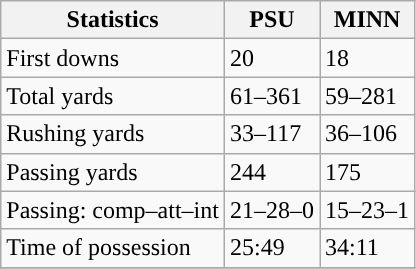<table class="wikitable" style="float: left;">
<tr>
<th>Statistics</th>
<th>PSU</th>
<th>MINN</th>
</tr>
<tr>
<td>First downs</td>
<td>20</td>
<td>18</td>
</tr>
<tr>
<td>Total yards</td>
<td>61–361</td>
<td>59–281</td>
</tr>
<tr>
<td>Rushing yards</td>
<td>33–117</td>
<td>36–106</td>
</tr>
<tr>
<td>Passing yards</td>
<td>244</td>
<td>175</td>
</tr>
<tr>
<td>Passing: comp–att–int</td>
<td>21–28–0</td>
<td>15–23–1</td>
</tr>
<tr>
<td>Time of possession</td>
<td>25:49</td>
<td>34:11</td>
</tr>
<tr>
</tr>
</table>
